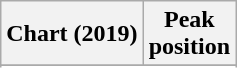<table class="wikitable sortable plainrowheaders" style="text-align:center">
<tr>
<th scope="col">Chart (2019)</th>
<th scope="col">Peak<br>position</th>
</tr>
<tr>
</tr>
<tr>
</tr>
</table>
